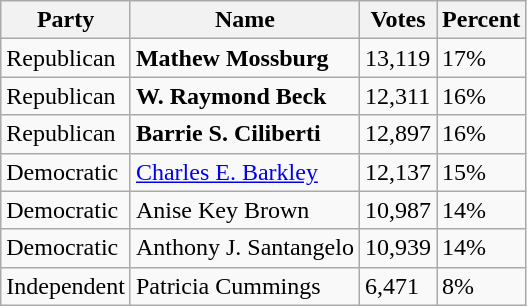<table class="wikitable">
<tr>
<th>Party</th>
<th>Name</th>
<th>Votes</th>
<th>Percent</th>
</tr>
<tr>
<td>Republican</td>
<td><strong>Mathew Mossburg</strong></td>
<td>13,119</td>
<td>17%</td>
</tr>
<tr>
<td>Republican</td>
<td><strong>W. Raymond Beck</strong></td>
<td>12,311</td>
<td>16%</td>
</tr>
<tr>
<td>Republican</td>
<td><strong>Barrie S. Ciliberti</strong></td>
<td>12,897</td>
<td>16%</td>
</tr>
<tr>
<td>Democratic</td>
<td><a href='#'>Charles E. Barkley</a></td>
<td>12,137</td>
<td>15%</td>
</tr>
<tr>
<td>Democratic</td>
<td>Anise Key Brown</td>
<td>10,987</td>
<td>14%</td>
</tr>
<tr>
<td>Democratic</td>
<td>Anthony J. Santangelo</td>
<td>10,939</td>
<td>14%</td>
</tr>
<tr>
<td>Independent</td>
<td>Patricia Cummings</td>
<td>6,471</td>
<td>8%</td>
</tr>
</table>
